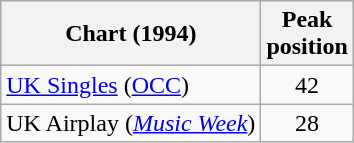<table class="wikitable sortable">
<tr>
<th>Chart (1994)</th>
<th>Peak<br>position</th>
</tr>
<tr>
<td><a href='#'>UK Singles</a> (<a href='#'>OCC</a>)</td>
<td style="text-align:center;">42</td>
</tr>
<tr>
<td>UK Airplay (<em><a href='#'>Music Week</a></em>)</td>
<td style="text-align:center;">28</td>
</tr>
</table>
